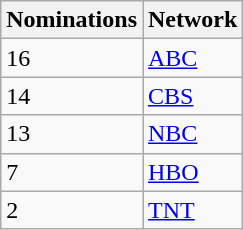<table class="wikitable">
<tr>
<th>Nominations</th>
<th>Network</th>
</tr>
<tr>
<td>16</td>
<td><a href='#'>ABC</a></td>
</tr>
<tr>
<td>14</td>
<td><a href='#'>CBS</a></td>
</tr>
<tr>
<td>13</td>
<td><a href='#'>NBC</a></td>
</tr>
<tr>
<td>7</td>
<td><a href='#'>HBO</a></td>
</tr>
<tr>
<td>2</td>
<td><a href='#'>TNT</a></td>
</tr>
</table>
